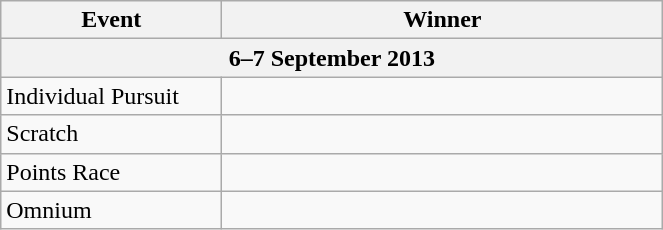<table class="wikitable" style="width:35%;">
<tr>
<th width="140">Event</th>
<th>Winner</th>
</tr>
<tr>
<th colspan=2>6–7 September 2013</th>
</tr>
<tr>
<td>Individual Pursuit</td>
<td></td>
</tr>
<tr>
<td>Scratch</td>
<td></td>
</tr>
<tr>
<td>Points Race</td>
<td></td>
</tr>
<tr>
<td>Omnium</td>
<td></td>
</tr>
</table>
